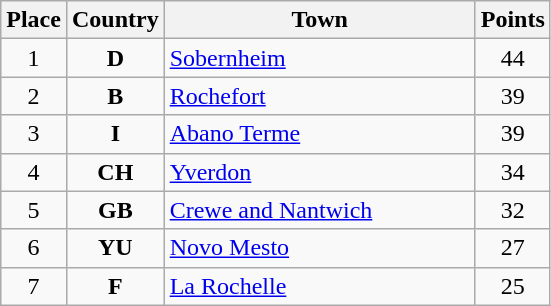<table class="wikitable">
<tr>
<th width="25">Place</th>
<th width="25">Country</th>
<th width="200">Town</th>
<th width="25">Points</th>
</tr>
<tr>
<td align="center">1</td>
<td align="center"><strong>D</strong></td>
<td align="left"><a href='#'>Sobernheim</a></td>
<td align="center">44</td>
</tr>
<tr>
<td align="center">2</td>
<td align="center"><strong>B</strong></td>
<td align="left"><a href='#'>Rochefort</a></td>
<td align="center">39</td>
</tr>
<tr>
<td align="center">3</td>
<td align="center"><strong>I</strong></td>
<td align="left"><a href='#'>Abano Terme</a></td>
<td align="center">39</td>
</tr>
<tr>
<td align="center">4</td>
<td align="center"><strong>CH</strong></td>
<td align="left"><a href='#'>Yverdon</a></td>
<td align="center">34</td>
</tr>
<tr>
<td align="center">5</td>
<td align="center"><strong>GB</strong></td>
<td align="left"><a href='#'>Crewe and Nantwich</a></td>
<td align="center">32</td>
</tr>
<tr>
<td align="center">6</td>
<td align="center"><strong>YU</strong></td>
<td align="left"><a href='#'>Novo Mesto</a></td>
<td align="center">27</td>
</tr>
<tr>
<td align="center">7</td>
<td align="center"><strong>F</strong></td>
<td align="left"><a href='#'>La Rochelle</a></td>
<td align="center">25</td>
</tr>
</table>
